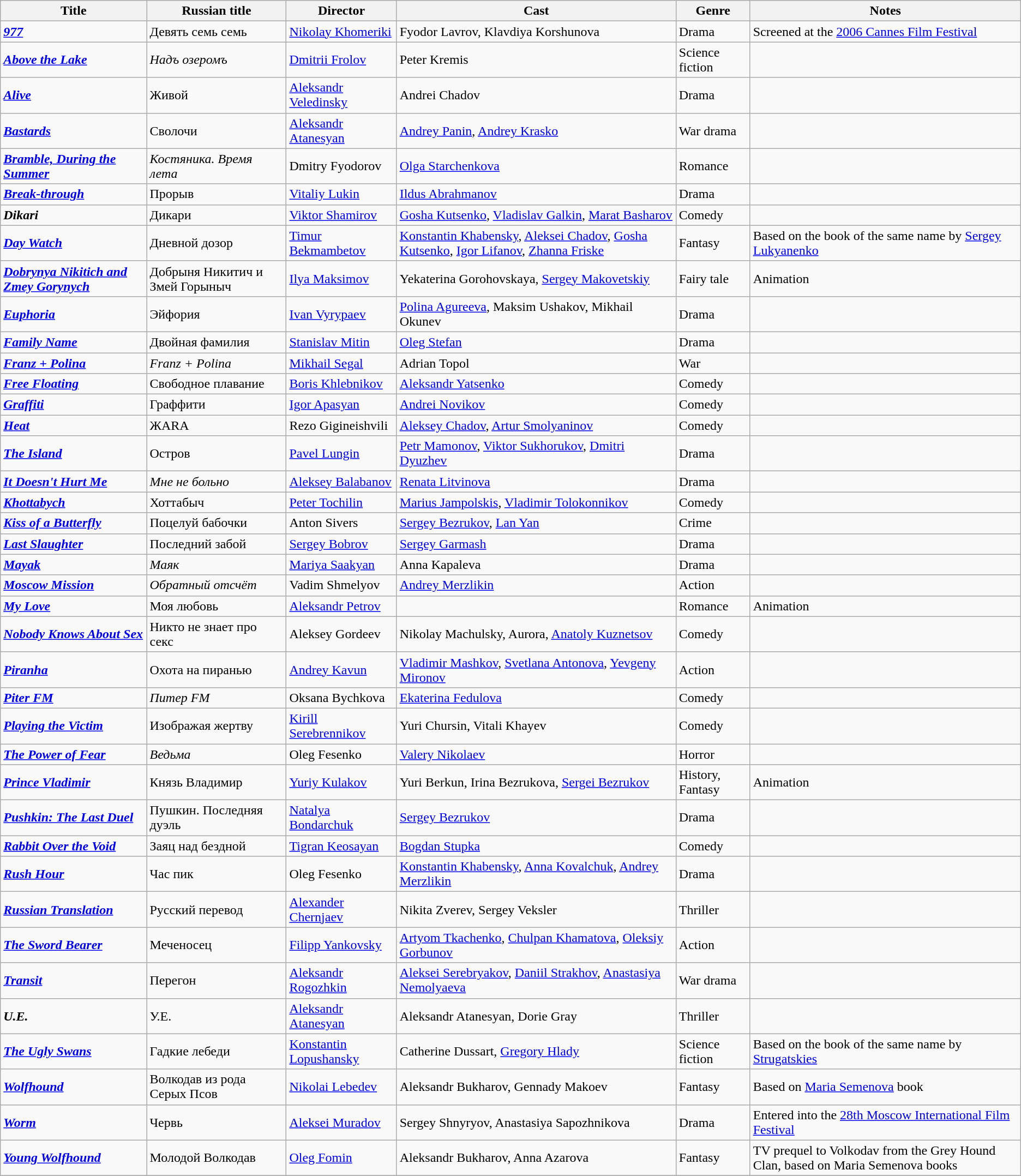<table class="wikitable sortable">
<tr>
<th>Title</th>
<th>Russian title</th>
<th>Director</th>
<th>Cast</th>
<th>Genre</th>
<th>Notes</th>
</tr>
<tr>
<td><strong><em><a href='#'>977</a></em></strong></td>
<td>Девять семь семь</td>
<td><a href='#'>Nikolay Khomeriki</a></td>
<td>Fyodor Lavrov, Klavdiya Korshunova</td>
<td>Drama</td>
<td>Screened at the <a href='#'>2006 Cannes Film Festival</a></td>
</tr>
<tr>
<td><strong><em><a href='#'>Above the Lake</a></em></strong></td>
<td><em>Надъ озеромъ</em></td>
<td><a href='#'>Dmitrii Frolov</a></td>
<td>Peter Kremis</td>
<td>Science fiction</td>
<td></td>
</tr>
<tr>
<td><strong><em><a href='#'>Alive</a></em></strong></td>
<td>Живой</td>
<td><a href='#'>Aleksandr Veledinsky</a></td>
<td>Andrei Chadov</td>
<td>Drama</td>
<td></td>
</tr>
<tr>
<td><strong><em><a href='#'>Bastards</a></em></strong></td>
<td>Сволочи</td>
<td><a href='#'>Aleksandr Atanesyan</a></td>
<td><a href='#'>Andrey Panin</a>, <a href='#'>Andrey Krasko</a></td>
<td>War drama</td>
<td></td>
</tr>
<tr>
<td><strong><em><a href='#'>Bramble, During the Summer</a></em></strong></td>
<td><em>Костяника. Время лета</em></td>
<td>Dmitry Fyodorov</td>
<td><a href='#'>Olga Starchenkova</a></td>
<td>Romance</td>
<td></td>
</tr>
<tr>
<td><strong><em><a href='#'>Break-through</a></em></strong></td>
<td>Прорыв</td>
<td><a href='#'>Vitaliy Lukin</a></td>
<td><a href='#'>Ildus Abrahmanov</a></td>
<td>Drama</td>
<td></td>
</tr>
<tr>
<td><strong><em>Dikari</em></strong></td>
<td>Дикари</td>
<td><a href='#'>Viktor Shamirov</a></td>
<td><a href='#'>Gosha Kutsenko</a>, <a href='#'>Vladislav Galkin</a>, <a href='#'>Marat Basharov</a></td>
<td>Comedy</td>
<td></td>
</tr>
<tr>
<td><strong><em><a href='#'>Day Watch</a></em></strong></td>
<td>Дневной дозор</td>
<td><a href='#'>Timur Bekmambetov</a></td>
<td><a href='#'>Konstantin Khabensky</a>, <a href='#'>Aleksei Chadov</a>, <a href='#'>Gosha Kutsenko</a>, <a href='#'>Igor Lifanov</a>, <a href='#'>Zhanna Friske</a></td>
<td>Fantasy</td>
<td>Based on the book of the same name by <a href='#'>Sergey Lukyanenko</a></td>
</tr>
<tr>
<td><strong><em><a href='#'>Dobrynya Nikitich and Zmey Gorynych</a></em></strong></td>
<td>Добрыня Никитич и Змей Горыныч</td>
<td><a href='#'>Ilya Maksimov</a></td>
<td>Yekaterina Gorohovskaya, <a href='#'>Sergey Makovetskiy</a></td>
<td>Fairy tale</td>
<td>Animation</td>
</tr>
<tr>
<td><strong><em><a href='#'>Euphoria</a></em></strong></td>
<td>Эйфория</td>
<td><a href='#'>Ivan Vyrypaev</a></td>
<td><a href='#'>Polina Agureeva</a>, Maksim Ushakov, Mikhail Okunev</td>
<td>Drama</td>
<td></td>
</tr>
<tr>
<td><strong><em><a href='#'>Family Name</a></em></strong></td>
<td>Двойная фамилия</td>
<td><a href='#'>Stanislav Mitin</a></td>
<td><a href='#'>Oleg Stefan</a></td>
<td>Drama</td>
<td></td>
</tr>
<tr>
<td><strong><em><a href='#'>Franz + Polina</a></em></strong></td>
<td><em>Franz + Polina</em></td>
<td><a href='#'>Mikhail Segal</a></td>
<td>Adrian Topol</td>
<td>War</td>
<td></td>
</tr>
<tr>
<td><strong><em><a href='#'>Free Floating</a></em></strong></td>
<td>Свободное плавание</td>
<td><a href='#'>Boris Khlebnikov</a></td>
<td><a href='#'>Aleksandr Yatsenko</a></td>
<td>Comedy</td>
<td></td>
</tr>
<tr>
<td><strong><em><a href='#'>Graffiti</a></em></strong></td>
<td>Граффити</td>
<td><a href='#'>Igor Apasyan</a></td>
<td><a href='#'>Andrei Novikov</a></td>
<td>Comedy</td>
<td></td>
</tr>
<tr>
<td><strong><em><a href='#'>Heat</a></em></strong></td>
<td>ЖАRА</td>
<td>Rezo Gigineishvili</td>
<td><a href='#'>Aleksey Chadov</a>, <a href='#'>Artur Smolyaninov</a></td>
<td>Comedy</td>
<td></td>
</tr>
<tr>
<td><strong><em><a href='#'>The Island</a></em></strong></td>
<td>Остров</td>
<td><a href='#'>Pavel Lungin</a></td>
<td><a href='#'>Petr Mamonov</a>, <a href='#'>Viktor Sukhorukov</a>, <a href='#'>Dmitri Dyuzhev</a></td>
<td>Drama</td>
<td></td>
</tr>
<tr>
<td><strong><em><a href='#'>It Doesn't Hurt Me</a></em></strong></td>
<td><em>Мне не больно</em></td>
<td><a href='#'>Aleksey Balabanov</a></td>
<td><a href='#'>Renata Litvinova</a></td>
<td>Drama</td>
<td></td>
</tr>
<tr>
<td><strong><em><a href='#'>Khottabych</a></em></strong></td>
<td>Хоттабыч</td>
<td><a href='#'>Peter Tochilin</a></td>
<td><a href='#'>Marius Jampolskis</a>, <a href='#'>Vladimir Tolokonnikov</a></td>
<td>Comedy</td>
<td></td>
</tr>
<tr>
<td><strong><em><a href='#'>Kiss of a Butterfly</a></em></strong></td>
<td>Поцелуй бабочки</td>
<td>Anton Sivers</td>
<td><a href='#'>Sergey Bezrukov</a>, <a href='#'>Lan Yan</a></td>
<td>Crime</td>
<td></td>
</tr>
<tr>
<td><strong><em><a href='#'>Last Slaughter</a></em></strong></td>
<td>Последний забой</td>
<td><a href='#'>Sergey Bobrov</a></td>
<td><a href='#'>Sergey Garmash</a></td>
<td>Drama</td>
<td></td>
</tr>
<tr>
<td><strong><em><a href='#'>Mayak</a></em></strong></td>
<td><em>Маяк</em></td>
<td><a href='#'>Mariya Saakyan</a></td>
<td>Anna Kapaleva</td>
<td>Drama</td>
<td></td>
</tr>
<tr>
<td><strong><em><a href='#'>Moscow Mission</a></em></strong></td>
<td><em>Обратный отсчёт</em></td>
<td>Vadim Shmelyov</td>
<td><a href='#'>Andrey Merzlikin</a></td>
<td>Action</td>
<td></td>
</tr>
<tr>
<td><strong><em><a href='#'>My Love</a></em></strong></td>
<td>Моя любовь</td>
<td><a href='#'>Aleksandr Petrov</a></td>
<td></td>
<td>Romance</td>
<td>Animation</td>
</tr>
<tr>
<td><strong><em><a href='#'>Nobody Knows About Sex</a></em></strong></td>
<td>Никто не знает про секс</td>
<td>Aleksey Gordeev</td>
<td>Nikolay Machulsky, Aurora, <a href='#'>Anatoly Kuznetsov</a></td>
<td>Comedy</td>
<td></td>
</tr>
<tr>
<td><strong><em><a href='#'>Piranha</a></em></strong></td>
<td>Охота на пиранью</td>
<td><a href='#'>Andrey Kavun</a></td>
<td><a href='#'>Vladimir Mashkov</a>, <a href='#'>Svetlana Antonova</a>, <a href='#'>Yevgeny Mironov</a></td>
<td>Action</td>
<td></td>
</tr>
<tr>
<td><strong><em><a href='#'>Piter FM</a></em></strong></td>
<td><em>Питер FM</em></td>
<td>Oksana Bychkova</td>
<td><a href='#'>Ekaterina Fedulova</a></td>
<td>Comedy</td>
<td></td>
</tr>
<tr>
<td><strong><em><a href='#'>Playing the Victim</a></em></strong></td>
<td>Изображая жертву</td>
<td><a href='#'>Kirill Serebrennikov</a></td>
<td>Yuri Chursin, Vitali Khayev</td>
<td>Comedy</td>
<td></td>
</tr>
<tr>
<td><strong><em><a href='#'>The Power of Fear</a></em></strong></td>
<td><em>Ведьма</em></td>
<td>Oleg Fesenko</td>
<td><a href='#'>Valery Nikolaev</a></td>
<td>Horror</td>
<td></td>
</tr>
<tr>
<td><strong><em><a href='#'>Prince Vladimir</a></em></strong></td>
<td>Князь Владимир</td>
<td><a href='#'>Yuriy Kulakov</a></td>
<td>Yuri Berkun, Irina Bezrukova, <a href='#'>Sergei Bezrukov</a></td>
<td>History, Fantasy</td>
<td>Animation</td>
</tr>
<tr>
<td><strong><em><a href='#'>Pushkin: The Last Duel</a></em></strong></td>
<td>Пушкин. Последняя дуэль</td>
<td><a href='#'>Natalya Bondarchuk</a></td>
<td><a href='#'>Sergey Bezrukov</a></td>
<td>Drama</td>
<td></td>
</tr>
<tr>
<td><strong><em><a href='#'>Rabbit Over the Void</a></em></strong></td>
<td>Заяц над бездной</td>
<td><a href='#'>Tigran Keosayan</a></td>
<td><a href='#'>Bogdan Stupka</a></td>
<td>Comedy</td>
<td></td>
</tr>
<tr>
<td><strong><em><a href='#'>Rush Hour</a></em></strong></td>
<td>Час пик</td>
<td>Oleg Fesenko</td>
<td><a href='#'>Konstantin Khabensky</a>, <a href='#'>Anna Kovalchuk</a>, <a href='#'>Andrey Merzlikin</a></td>
<td>Drama</td>
</tr>
<tr>
<td><strong><em><a href='#'>Russian Translation</a></em></strong></td>
<td>Русский перевод</td>
<td><a href='#'>Alexander Chernjaev</a></td>
<td>Nikita Zverev, Sergey Veksler</td>
<td>Thriller</td>
<td></td>
</tr>
<tr>
<td><strong><em><a href='#'>The Sword Bearer</a></em></strong></td>
<td>Меченосец</td>
<td><a href='#'>Filipp Yankovsky</a></td>
<td><a href='#'>Artyom Tkachenko</a>, <a href='#'>Chulpan Khamatova</a>, <a href='#'>Oleksiy Gorbunov</a></td>
<td>Action</td>
<td></td>
</tr>
<tr>
<td><strong><em><a href='#'>Transit</a></em></strong></td>
<td>Перегон</td>
<td><a href='#'>Aleksandr Rogozhkin</a></td>
<td><a href='#'>Aleksei Serebryakov</a>, <a href='#'>Daniil Strakhov</a>, <a href='#'>Anastasiya Nemolyaeva</a></td>
<td>War drama</td>
<td></td>
</tr>
<tr>
<td><strong><em>U.E.</em></strong></td>
<td>У.Е.</td>
<td><a href='#'>Aleksandr Atanesyan</a></td>
<td>Aleksandr Atanesyan, Dorie Gray</td>
<td>Thriller</td>
<td></td>
</tr>
<tr>
<td><strong><em><a href='#'>The Ugly Swans</a></em></strong></td>
<td>Гадкие лебеди</td>
<td><a href='#'>Konstantin Lopushansky</a></td>
<td>Catherine Dussart, <a href='#'>Gregory Hlady</a></td>
<td>Science fiction</td>
<td>Based on the book of the same name by <a href='#'>Strugatskies</a></td>
</tr>
<tr>
<td><strong><em><a href='#'>Wolfhound</a></em></strong></td>
<td>Волкодав из рода Серых Псов</td>
<td><a href='#'>Nikolai Lebedev</a></td>
<td>Aleksandr Bukharov, Gennady Makoev</td>
<td>Fantasy</td>
<td>Based on <a href='#'>Maria Semenova</a> book</td>
</tr>
<tr>
<td><strong><em><a href='#'>Worm</a></em></strong></td>
<td>Червь</td>
<td><a href='#'>Aleksei Muradov</a></td>
<td>Sergey Shnyryov, Anastasiya Sapozhnikova</td>
<td>Drama</td>
<td>Entered into the <a href='#'>28th Moscow International Film Festival</a></td>
</tr>
<tr>
<td><strong><em><a href='#'>Young Wolfhound</a></em></strong></td>
<td>Молодой Волкодав</td>
<td><a href='#'>Oleg Fomin</a></td>
<td>Aleksandr Bukharov, Anna Azarova</td>
<td>Fantasy</td>
<td>TV prequel to Volkodav from the Grey Hound Clan, based on Maria Semenova books</td>
</tr>
<tr>
</tr>
</table>
